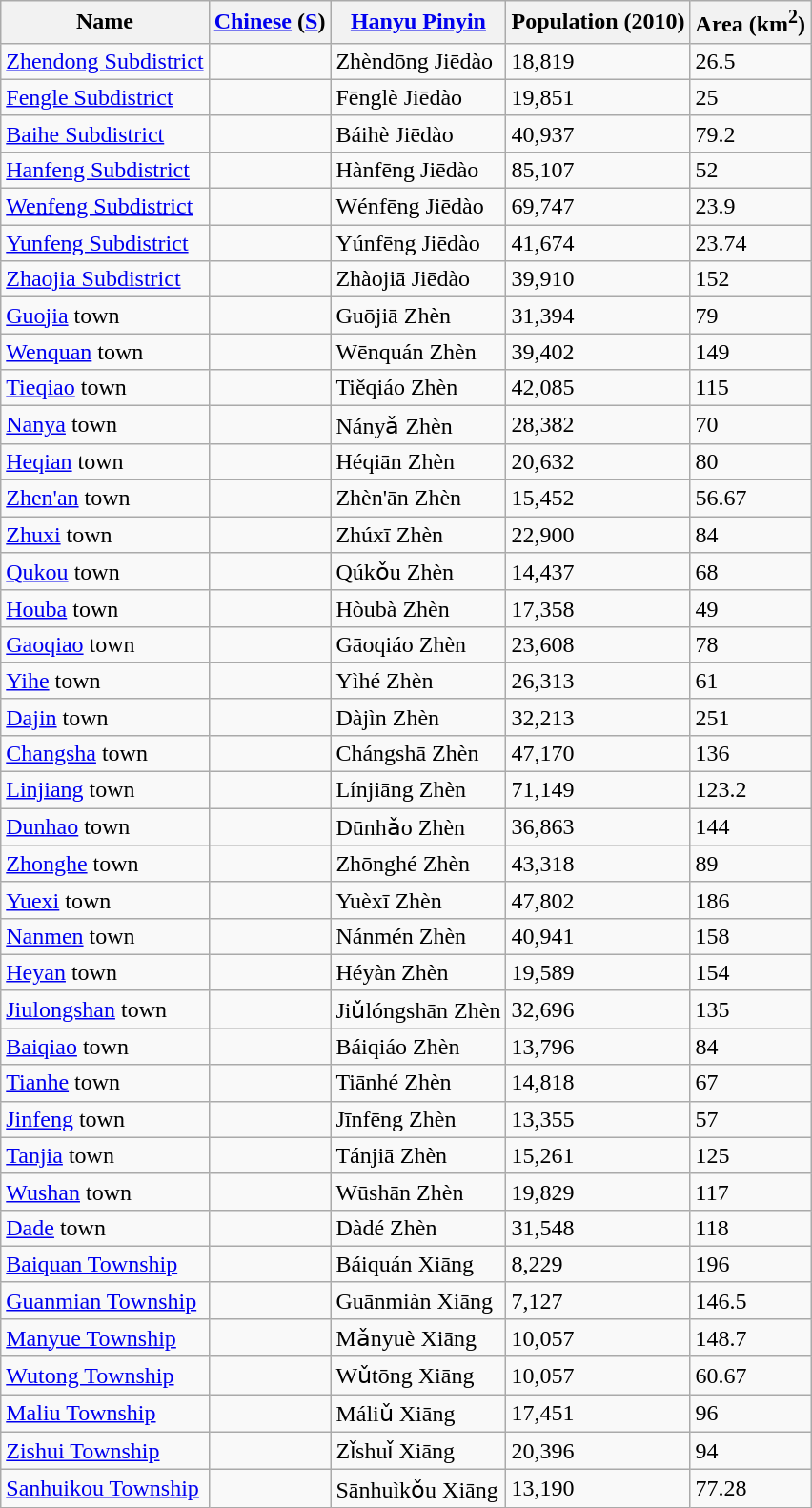<table class="wikitable">
<tr>
<th>Name</th>
<th><a href='#'>Chinese</a> (<a href='#'>S</a>)</th>
<th><a href='#'>Hanyu Pinyin</a></th>
<th>Population (2010)</th>
<th>Area (km<sup>2</sup>)</th>
</tr>
<tr>
<td><a href='#'>Zhendong Subdistrict</a></td>
<td></td>
<td>Zhèndōng Jiēdào</td>
<td>18,819</td>
<td>26.5</td>
</tr>
<tr>
<td><a href='#'>Fengle Subdistrict</a></td>
<td></td>
<td>Fēnglè Jiēdào</td>
<td>19,851</td>
<td>25</td>
</tr>
<tr>
<td><a href='#'>Baihe Subdistrict</a></td>
<td></td>
<td>Báihè Jiēdào</td>
<td>40,937</td>
<td>79.2</td>
</tr>
<tr>
<td><a href='#'>Hanfeng Subdistrict</a></td>
<td></td>
<td>Hànfēng Jiēdào</td>
<td>85,107</td>
<td>52</td>
</tr>
<tr>
<td><a href='#'>Wenfeng Subdistrict</a></td>
<td></td>
<td>Wénfēng Jiēdào</td>
<td>69,747</td>
<td>23.9</td>
</tr>
<tr>
<td><a href='#'>Yunfeng Subdistrict</a></td>
<td></td>
<td>Yúnfēng Jiēdào</td>
<td>41,674</td>
<td>23.74</td>
</tr>
<tr>
<td><a href='#'>Zhaojia Subdistrict</a></td>
<td></td>
<td>Zhàojiā Jiēdào</td>
<td>39,910</td>
<td>152</td>
</tr>
<tr>
<td><a href='#'>Guojia</a> town</td>
<td></td>
<td>Guōjiā Zhèn</td>
<td>31,394</td>
<td>79</td>
</tr>
<tr>
<td><a href='#'>Wenquan</a> town</td>
<td></td>
<td>Wēnquán Zhèn</td>
<td>39,402</td>
<td>149</td>
</tr>
<tr>
<td><a href='#'>Tieqiao</a> town</td>
<td></td>
<td>Tiěqiáo Zhèn</td>
<td>42,085</td>
<td>115</td>
</tr>
<tr>
<td><a href='#'>Nanya</a> town</td>
<td></td>
<td>Nányǎ Zhèn</td>
<td>28,382</td>
<td>70</td>
</tr>
<tr>
<td><a href='#'>Heqian</a> town</td>
<td></td>
<td>Héqiān Zhèn</td>
<td>20,632</td>
<td>80</td>
</tr>
<tr>
<td><a href='#'>Zhen'an</a> town</td>
<td></td>
<td>Zhèn'ān Zhèn</td>
<td>15,452</td>
<td>56.67</td>
</tr>
<tr>
<td><a href='#'>Zhuxi</a> town</td>
<td></td>
<td>Zhúxī Zhèn</td>
<td>22,900</td>
<td>84</td>
</tr>
<tr>
<td><a href='#'>Qukou</a> town</td>
<td></td>
<td>Qúkǒu Zhèn</td>
<td>14,437</td>
<td>68</td>
</tr>
<tr>
<td><a href='#'>Houba</a> town</td>
<td></td>
<td>Hòubà Zhèn</td>
<td>17,358</td>
<td>49</td>
</tr>
<tr>
<td><a href='#'>Gaoqiao</a> town</td>
<td></td>
<td>Gāoqiáo Zhèn</td>
<td>23,608</td>
<td>78</td>
</tr>
<tr>
<td><a href='#'>Yihe</a> town</td>
<td></td>
<td>Yìhé Zhèn</td>
<td>26,313</td>
<td>61</td>
</tr>
<tr>
<td><a href='#'>Dajin</a> town</td>
<td></td>
<td>Dàjìn Zhèn</td>
<td>32,213</td>
<td>251</td>
</tr>
<tr>
<td><a href='#'>Changsha</a> town</td>
<td></td>
<td>Chángshā Zhèn</td>
<td>47,170</td>
<td>136</td>
</tr>
<tr>
<td><a href='#'>Linjiang</a> town</td>
<td></td>
<td>Línjiāng Zhèn</td>
<td>71,149</td>
<td>123.2</td>
</tr>
<tr>
<td><a href='#'>Dunhao</a> town</td>
<td></td>
<td>Dūnhǎo Zhèn</td>
<td>36,863</td>
<td>144</td>
</tr>
<tr>
<td><a href='#'>Zhonghe</a> town</td>
<td></td>
<td>Zhōnghé Zhèn</td>
<td>43,318</td>
<td>89</td>
</tr>
<tr>
<td><a href='#'>Yuexi</a> town</td>
<td></td>
<td>Yuèxī Zhèn</td>
<td>47,802</td>
<td>186</td>
</tr>
<tr>
<td><a href='#'>Nanmen</a> town</td>
<td></td>
<td>Nánmén Zhèn</td>
<td>40,941</td>
<td>158</td>
</tr>
<tr>
<td><a href='#'>Heyan</a> town</td>
<td></td>
<td>Héyàn Zhèn</td>
<td>19,589</td>
<td>154</td>
</tr>
<tr>
<td><a href='#'>Jiulongshan</a> town</td>
<td></td>
<td>Jiǔlóngshān Zhèn</td>
<td>32,696</td>
<td>135</td>
</tr>
<tr>
<td><a href='#'>Baiqiao</a> town</td>
<td></td>
<td>Báiqiáo Zhèn</td>
<td>13,796</td>
<td>84</td>
</tr>
<tr>
<td><a href='#'>Tianhe</a> town</td>
<td></td>
<td>Tiānhé Zhèn</td>
<td>14,818</td>
<td>67</td>
</tr>
<tr>
<td><a href='#'>Jinfeng</a> town</td>
<td></td>
<td>Jīnfēng Zhèn</td>
<td>13,355</td>
<td>57</td>
</tr>
<tr>
<td><a href='#'>Tanjia</a> town</td>
<td></td>
<td>Tánjiā Zhèn</td>
<td>15,261</td>
<td>125</td>
</tr>
<tr>
<td><a href='#'>Wushan</a> town</td>
<td></td>
<td>Wūshān Zhèn</td>
<td>19,829</td>
<td>117</td>
</tr>
<tr>
<td><a href='#'>Dade</a> town</td>
<td></td>
<td>Dàdé Zhèn</td>
<td>31,548</td>
<td>118</td>
</tr>
<tr>
<td><a href='#'>Baiquan Township</a></td>
<td></td>
<td>Báiquán Xiāng</td>
<td>8,229</td>
<td>196</td>
</tr>
<tr>
<td><a href='#'>Guanmian Township</a></td>
<td></td>
<td>Guānmiàn Xiāng</td>
<td>7,127</td>
<td>146.5</td>
</tr>
<tr>
<td><a href='#'>Manyue Township</a></td>
<td></td>
<td>Mǎnyuè Xiāng</td>
<td>10,057</td>
<td>148.7</td>
</tr>
<tr>
<td><a href='#'>Wutong Township</a></td>
<td></td>
<td>Wǔtōng Xiāng</td>
<td>10,057</td>
<td>60.67</td>
</tr>
<tr>
<td><a href='#'>Maliu Township</a></td>
<td></td>
<td>Máliǔ Xiāng</td>
<td>17,451</td>
<td>96</td>
</tr>
<tr>
<td><a href='#'>Zishui Township</a></td>
<td></td>
<td>Zǐshuǐ Xiāng</td>
<td>20,396</td>
<td>94</td>
</tr>
<tr>
<td><a href='#'>Sanhuikou Township</a></td>
<td></td>
<td>Sānhuìkǒu Xiāng</td>
<td>13,190</td>
<td>77.28</td>
</tr>
</table>
